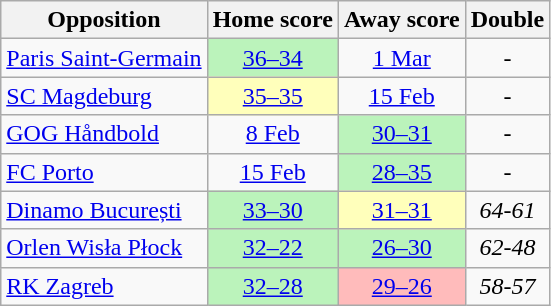<table class="wikitable" style="text-align: center;">
<tr>
<th>Opposition</th>
<th>Home score</th>
<th>Away score</th>
<th>Double</th>
</tr>
<tr>
<td align="left"> <a href='#'>Paris Saint-Germain</a></td>
<td bgcolor=#BBF3BB><a href='#'>36–34</a></td>
<td><a href='#'>1 Mar</a></td>
<td><em> -</em></td>
</tr>
<tr>
<td align="left"> <a href='#'>SC Magdeburg</a></td>
<td bgcolor=#FFFFBB><a href='#'>35–35</a></td>
<td><a href='#'>15 Feb</a></td>
<td><em> -</em></td>
</tr>
<tr>
<td align="left"> <a href='#'>GOG Håndbold</a></td>
<td><a href='#'>8 Feb</a></td>
<td bgcolor=#BBF3BB><a href='#'>30–31</a></td>
<td><em> -</em></td>
</tr>
<tr>
<td align="left"> <a href='#'>FC Porto</a></td>
<td><a href='#'>15 Feb</a></td>
<td bgcolor=#BBF3BB><a href='#'>28–35</a></td>
<td><em> -</em></td>
</tr>
<tr>
<td align="left"> <a href='#'>Dinamo București</a></td>
<td bgcolor=#BBF3BB><a href='#'>33–30</a></td>
<td bgcolor=#FFFFBB><a href='#'>31–31</a></td>
<td><em>64-61</em></td>
</tr>
<tr>
<td align="left"> <a href='#'>Orlen Wisła Płock</a></td>
<td bgcolor=#BBF3BB><a href='#'>32–22</a></td>
<td bgcolor=#BBF3BB><a href='#'>26–30</a></td>
<td><em>62-48</em></td>
</tr>
<tr>
<td align="left"> <a href='#'>RK Zagreb</a></td>
<td bgcolor=#BBF3BB><a href='#'>32–28</a></td>
<td bgcolor=#FFBBBB><a href='#'>29–26</a></td>
<td><em>58-57</em></td>
</tr>
</table>
